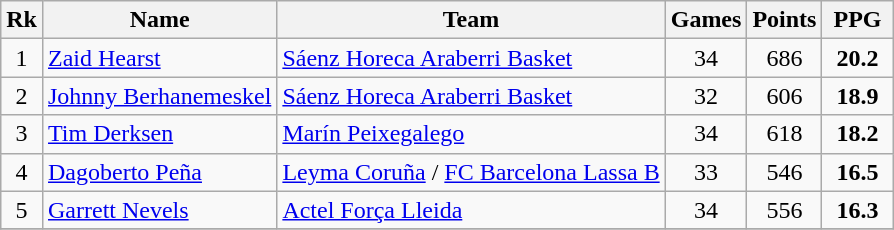<table class="wikitable" style="text-align: center;">
<tr>
<th>Rk</th>
<th>Name</th>
<th>Team</th>
<th>Games</th>
<th>Points</th>
<th width=40>PPG</th>
</tr>
<tr>
<td>1</td>
<td align="left"> <a href='#'>Zaid Hearst</a></td>
<td align="left"><a href='#'>Sáenz Horeca Araberri Basket</a></td>
<td>34</td>
<td>686</td>
<td><strong>20.2</strong></td>
</tr>
<tr>
<td>2</td>
<td align="left"> <a href='#'>Johnny Berhanemeskel</a></td>
<td align="left"><a href='#'>Sáenz Horeca Araberri Basket</a></td>
<td>32</td>
<td>606</td>
<td><strong>18.9</strong></td>
</tr>
<tr>
<td>3</td>
<td align="left"> <a href='#'>Tim Derksen</a></td>
<td align="left"><a href='#'>Marín Peixegalego</a></td>
<td>34</td>
<td>618</td>
<td><strong>18.2</strong></td>
</tr>
<tr>
<td>4</td>
<td align="left"> <a href='#'>Dagoberto Peña</a></td>
<td align="left"><a href='#'>Leyma Coruña</a> / <a href='#'>FC Barcelona Lassa B</a></td>
<td>33</td>
<td>546</td>
<td><strong>16.5</strong></td>
</tr>
<tr>
<td>5</td>
<td align="left"> <a href='#'>Garrett Nevels</a></td>
<td align="left"><a href='#'>Actel Força Lleida</a></td>
<td>34</td>
<td>556</td>
<td><strong>16.3</strong></td>
</tr>
<tr>
</tr>
</table>
